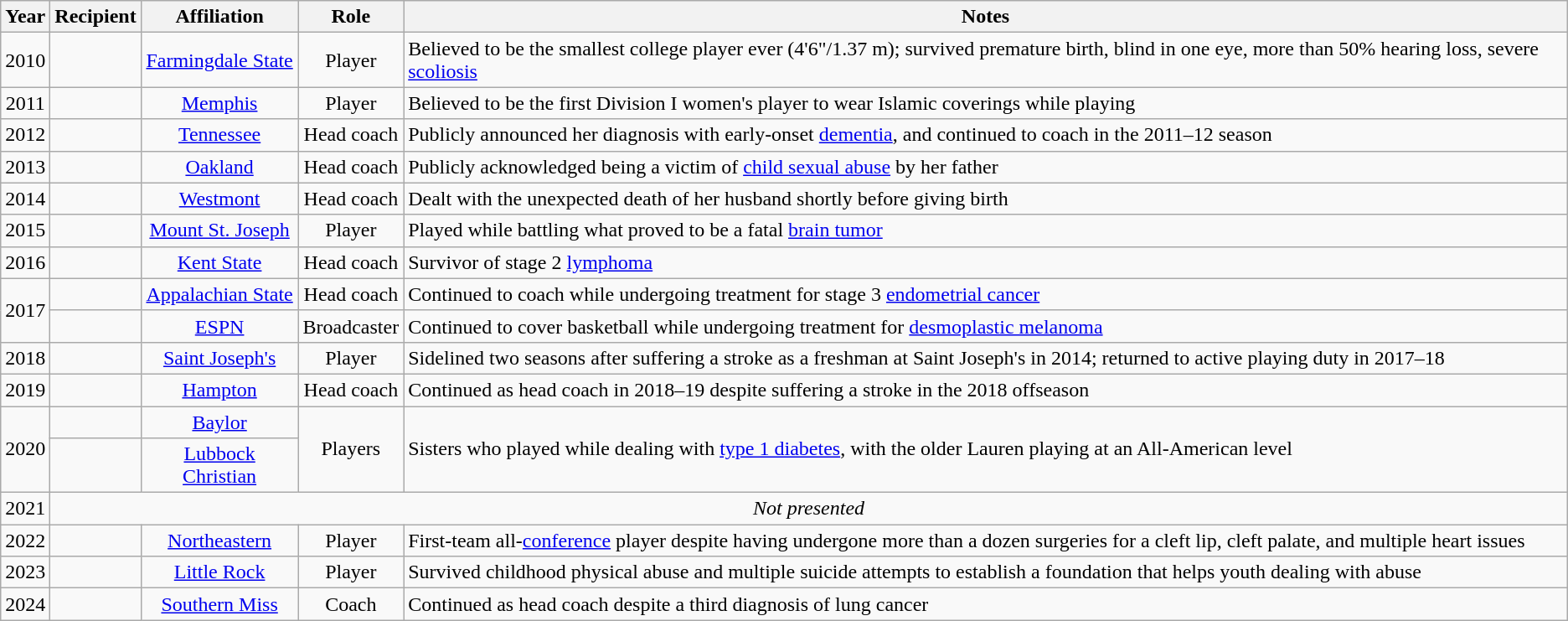<table class="wikitable sortable" style="text-align:center">
<tr>
<th>Year</th>
<th>Recipient</th>
<th>Affiliation</th>
<th>Role</th>
<th class=unsortable>Notes</th>
</tr>
<tr align="center">
<td>2010</td>
<td></td>
<td><a href='#'>Farmingdale State</a></td>
<td>Player</td>
<td align= left>Believed to be the smallest college player ever (4'6"/1.37 m); survived premature birth, blind in one eye, more than 50% hearing loss, severe <a href='#'>scoliosis</a></td>
</tr>
<tr align="center">
<td>2011</td>
<td></td>
<td><a href='#'>Memphis</a></td>
<td>Player</td>
<td align= left>Believed to be the first Division I women's player to wear Islamic coverings while playing</td>
</tr>
<tr align="center">
<td>2012</td>
<td></td>
<td><a href='#'>Tennessee</a></td>
<td>Head coach</td>
<td align= left>Publicly announced her diagnosis with early-onset <a href='#'>dementia</a>, and continued to coach in the 2011–12 season</td>
</tr>
<tr align="center">
<td>2013</td>
<td></td>
<td><a href='#'>Oakland</a></td>
<td>Head coach</td>
<td align= left>Publicly acknowledged being a victim of <a href='#'>child sexual abuse</a> by her father</td>
</tr>
<tr align="center">
<td>2014</td>
<td></td>
<td><a href='#'>Westmont</a></td>
<td>Head coach</td>
<td align= left>Dealt with the unexpected death of her husband shortly before giving birth</td>
</tr>
<tr align="center">
<td>2015</td>
<td></td>
<td><a href='#'>Mount St. Joseph</a></td>
<td>Player</td>
<td align= left>Played while battling what proved to be a fatal <a href='#'>brain tumor</a></td>
</tr>
<tr align="center">
<td>2016</td>
<td></td>
<td><a href='#'>Kent State</a></td>
<td>Head coach</td>
<td align= left>Survivor of stage 2 <a href='#'>lymphoma</a></td>
</tr>
<tr align="center">
<td rowspan=2>2017</td>
<td></td>
<td><a href='#'>Appalachian State</a></td>
<td>Head coach</td>
<td align= left>Continued to coach while undergoing treatment for stage 3 <a href='#'>endometrial cancer</a></td>
</tr>
<tr align="center">
<td></td>
<td><a href='#'>ESPN</a></td>
<td>Broadcaster</td>
<td align= left>Continued to cover basketball while undergoing treatment for <a href='#'>desmoplastic melanoma</a></td>
</tr>
<tr>
<td>2018</td>
<td></td>
<td><a href='#'>Saint Joseph's</a></td>
<td>Player</td>
<td align= left>Sidelined two seasons after suffering a stroke as a freshman at Saint Joseph's in 2014; returned to active playing duty in 2017–18</td>
</tr>
<tr>
<td>2019</td>
<td></td>
<td><a href='#'>Hampton</a></td>
<td>Head coach</td>
<td align= left>Continued as head coach in 2018–19 despite suffering a stroke in the 2018 offseason</td>
</tr>
<tr>
<td rowspan=2>2020</td>
<td></td>
<td><a href='#'>Baylor</a></td>
<td rowspan=2>Players</td>
<td rowspan=2 align=left>Sisters who played while dealing with <a href='#'>type 1 diabetes</a>, with the older Lauren playing at an All-American level</td>
</tr>
<tr>
<td></td>
<td><a href='#'>Lubbock Christian</a></td>
</tr>
<tr>
<td>2021</td>
<td colspan=4 align=center><em>Not presented</em></td>
</tr>
<tr>
<td>2022</td>
<td></td>
<td><a href='#'>Northeastern</a></td>
<td>Player</td>
<td align=left>First-team all-<a href='#'>conference</a> player despite having undergone more than a dozen surgeries for a cleft lip, cleft palate, and multiple heart issues</td>
</tr>
<tr>
<td>2023</td>
<td></td>
<td><a href='#'>Little Rock</a></td>
<td>Player</td>
<td align=left>Survived childhood physical abuse and multiple suicide attempts to establish a foundation that helps youth dealing with abuse</td>
</tr>
<tr>
<td>2024</td>
<td></td>
<td><a href='#'>Southern Miss</a></td>
<td>Coach</td>
<td align=left>Continued as head coach despite a third diagnosis of lung cancer</td>
</tr>
</table>
